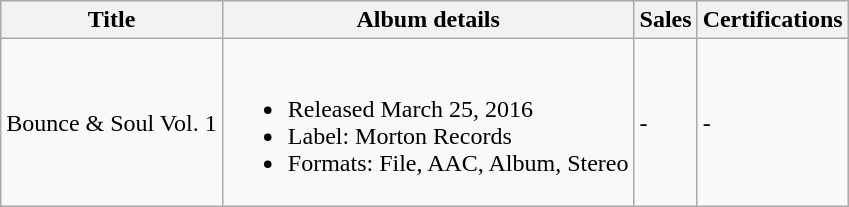<table class="wikitable sortable">
<tr>
<th>Title</th>
<th>Album details</th>
<th>Sales</th>
<th>Certifications</th>
</tr>
<tr>
<td>Bounce & Soul Vol. 1</td>
<td><br><ul><li>Released March 25, 2016</li><li>Label: Morton Records</li><li>Formats: File, AAC, Album, Stereo</li></ul></td>
<td>-</td>
<td>-</td>
</tr>
</table>
